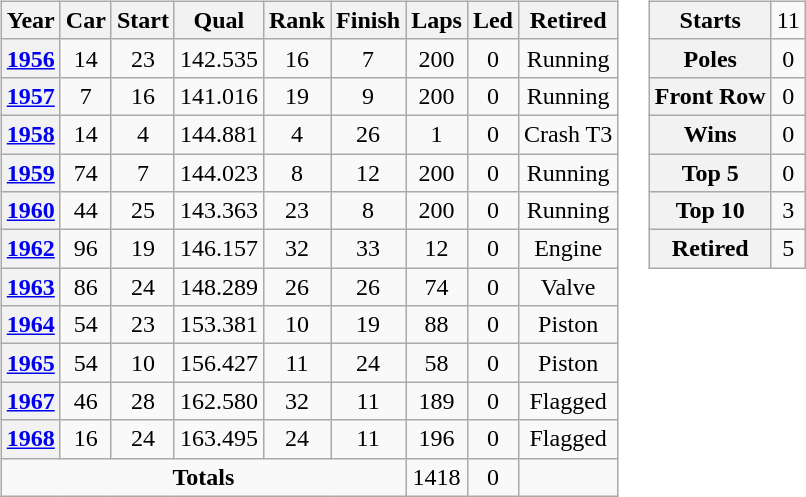<table>
<tr ---- valign="top">
<td><br><table class="wikitable" style="text-align:center">
<tr>
<th>Year</th>
<th>Car</th>
<th>Start</th>
<th>Qual</th>
<th>Rank</th>
<th>Finish</th>
<th>Laps</th>
<th>Led</th>
<th>Retired</th>
</tr>
<tr>
<th><a href='#'>1956</a></th>
<td>14</td>
<td>23</td>
<td>142.535</td>
<td>16</td>
<td>7</td>
<td>200</td>
<td>0</td>
<td>Running</td>
</tr>
<tr>
<th><a href='#'>1957</a></th>
<td>7</td>
<td>16</td>
<td>141.016</td>
<td>19</td>
<td>9</td>
<td>200</td>
<td>0</td>
<td>Running</td>
</tr>
<tr>
<th><a href='#'>1958</a></th>
<td>14</td>
<td>4</td>
<td>144.881</td>
<td>4</td>
<td>26</td>
<td>1</td>
<td>0</td>
<td>Crash T3</td>
</tr>
<tr>
<th><a href='#'>1959</a></th>
<td>74</td>
<td>7</td>
<td>144.023</td>
<td>8</td>
<td>12</td>
<td>200</td>
<td>0</td>
<td>Running</td>
</tr>
<tr>
<th><a href='#'>1960</a></th>
<td>44</td>
<td>25</td>
<td>143.363</td>
<td>23</td>
<td>8</td>
<td>200</td>
<td>0</td>
<td>Running</td>
</tr>
<tr>
<th><a href='#'>1962</a></th>
<td>96</td>
<td>19</td>
<td>146.157</td>
<td>32</td>
<td>33</td>
<td>12</td>
<td>0</td>
<td>Engine</td>
</tr>
<tr>
<th><a href='#'>1963</a></th>
<td>86</td>
<td>24</td>
<td>148.289</td>
<td>26</td>
<td>26</td>
<td>74</td>
<td>0</td>
<td>Valve</td>
</tr>
<tr>
<th><a href='#'>1964</a></th>
<td>54</td>
<td>23</td>
<td>153.381</td>
<td>10</td>
<td>19</td>
<td>88</td>
<td>0</td>
<td>Piston</td>
</tr>
<tr>
<th><a href='#'>1965</a></th>
<td>54</td>
<td>10</td>
<td>156.427</td>
<td>11</td>
<td>24</td>
<td>58</td>
<td>0</td>
<td>Piston</td>
</tr>
<tr>
<th><a href='#'>1967</a></th>
<td>46</td>
<td>28</td>
<td>162.580</td>
<td>32</td>
<td>11</td>
<td>189</td>
<td>0</td>
<td>Flagged</td>
</tr>
<tr>
<th><a href='#'>1968</a></th>
<td>16</td>
<td>24</td>
<td>163.495</td>
<td>24</td>
<td>11</td>
<td>196</td>
<td>0</td>
<td>Flagged</td>
</tr>
<tr>
<td colspan="6"><strong>Totals</strong></td>
<td>1418</td>
<td>0</td>
<td></td>
</tr>
</table>
</td>
<td><br><table class="wikitable" style="text-align:center">
<tr>
<th>Starts</th>
<td>11</td>
</tr>
<tr>
<th>Poles</th>
<td>0</td>
</tr>
<tr>
<th>Front Row</th>
<td>0</td>
</tr>
<tr>
<th>Wins</th>
<td>0</td>
</tr>
<tr>
<th>Top 5</th>
<td>0</td>
</tr>
<tr>
<th>Top 10</th>
<td>3</td>
</tr>
<tr>
<th>Retired</th>
<td>5</td>
</tr>
</table>
</td>
</tr>
</table>
